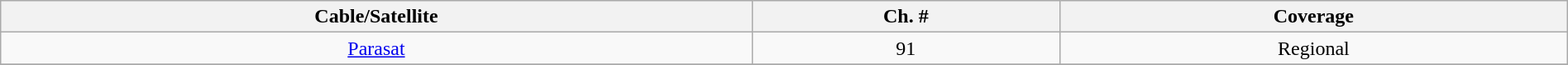<table class="wikitable unsortable" style="width:100%; text-align:center;">
<tr>
<th>Cable/Satellite</th>
<th>Ch. #</th>
<th class="unsortable">Coverage</th>
</tr>
<tr>
<td><a href='#'>Parasat</a></td>
<td>91</td>
<td>Regional</td>
</tr>
<tr>
</tr>
</table>
